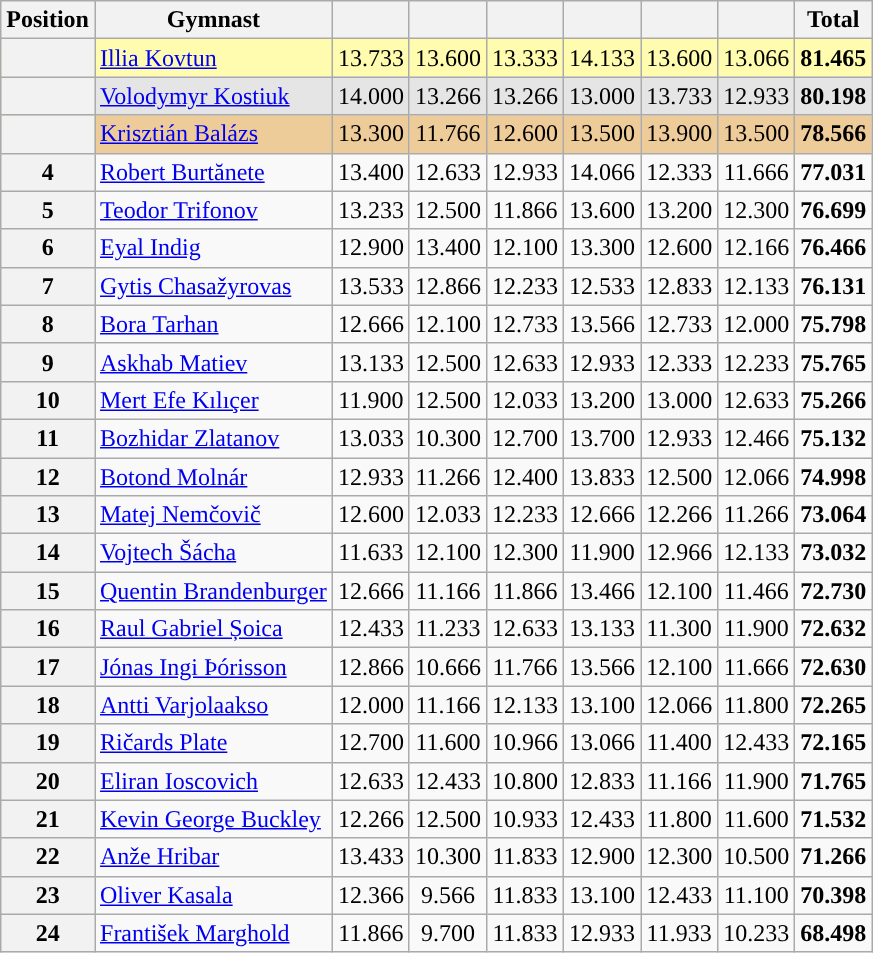<table class="wikitable sortable" style="text-align:center; font-size:100%">
<tr>
<th>Position</th>
<th>Gymnast</th>
<th></th>
<th></th>
<th></th>
<th></th>
<th></th>
<th></th>
<th>Total</th>
</tr>
<tr style="background:#fffcaf;">
<th scope="row" style="text-align:center"></th>
<td style="text-align:left;"> <a href='#'>Illia Kovtun</a></td>
<td>13.733</td>
<td>13.600</td>
<td>13.333</td>
<td>14.133</td>
<td>13.600</td>
<td>13.066</td>
<td><strong>81.465</strong></td>
</tr>
<tr style="background:#e5e5e5;">
<th scope="row" style="text-align:center"></th>
<td style="text-align:left;"> <a href='#'>Volodymyr Kostiuk</a></td>
<td>14.000</td>
<td>13.266</td>
<td>13.266</td>
<td>13.000</td>
<td>13.733</td>
<td>12.933</td>
<td><strong>80.198</strong></td>
</tr>
<tr style="background:#ec9;">
<th scope="row" style="text-align:center"></th>
<td style="text-align:left;"> <a href='#'>Krisztián Balázs</a></td>
<td>13.300</td>
<td>11.766</td>
<td>12.600</td>
<td>13.500</td>
<td>13.900</td>
<td>13.500</td>
<td><strong>78.566</strong></td>
</tr>
<tr>
<th>4</th>
<td style="text-align:left;"> <a href='#'>Robert Burtănete</a></td>
<td>13.400</td>
<td>12.633</td>
<td>12.933</td>
<td>14.066</td>
<td>12.333</td>
<td>11.666</td>
<td><strong>77.031</strong></td>
</tr>
<tr>
<th>5</th>
<td style="text-align:left;"> <a href='#'>Teodor Trifonov</a></td>
<td>13.233</td>
<td>12.500</td>
<td>11.866</td>
<td>13.600</td>
<td>13.200</td>
<td>12.300</td>
<td><strong>76.699</strong></td>
</tr>
<tr>
<th>6</th>
<td style="text-align:left;"> <a href='#'>Eyal Indig</a></td>
<td>12.900</td>
<td>13.400</td>
<td>12.100</td>
<td>13.300</td>
<td>12.600</td>
<td>12.166</td>
<td><strong>76.466</strong></td>
</tr>
<tr>
<th>7</th>
<td style="text-align:left;"> <a href='#'>Gytis Chasažyrovas</a></td>
<td>13.533</td>
<td>12.866</td>
<td>12.233</td>
<td>12.533</td>
<td>12.833</td>
<td>12.133</td>
<td><strong>76.131</strong></td>
</tr>
<tr>
<th>8</th>
<td style="text-align:left;"> <a href='#'>Bora Tarhan</a></td>
<td>12.666</td>
<td>12.100</td>
<td>12.733</td>
<td>13.566</td>
<td>12.733</td>
<td>12.000</td>
<td><strong>75.798</strong></td>
</tr>
<tr>
<th>9</th>
<td style="text-align:left;"> <a href='#'>Askhab Matiev</a></td>
<td>13.133</td>
<td>12.500</td>
<td>12.633</td>
<td>12.933</td>
<td>12.333</td>
<td>12.233</td>
<td><strong>75.765</strong></td>
</tr>
<tr>
<th>10</th>
<td style="text-align:left;"> <a href='#'>Mert Efe Kılıçer</a></td>
<td>11.900</td>
<td>12.500</td>
<td>12.033</td>
<td>13.200</td>
<td>13.000</td>
<td>12.633</td>
<td><strong>75.266</strong></td>
</tr>
<tr>
<th>11</th>
<td style="text-align:left;"> <a href='#'>Bozhidar Zlatanov</a></td>
<td>13.033</td>
<td>10.300</td>
<td>12.700</td>
<td>13.700</td>
<td>12.933</td>
<td>12.466</td>
<td><strong>75.132</strong></td>
</tr>
<tr>
<th>12</th>
<td style="text-align:left;"> <a href='#'>Botond Molnár</a></td>
<td>12.933</td>
<td>11.266</td>
<td>12.400</td>
<td>13.833</td>
<td>12.500</td>
<td>12.066</td>
<td><strong>74.998</strong></td>
</tr>
<tr>
<th>13</th>
<td style="text-align:left;"> <a href='#'>Matej Nemčovič</a></td>
<td>12.600</td>
<td>12.033</td>
<td>12.233</td>
<td>12.666</td>
<td>12.266</td>
<td>11.266</td>
<td><strong>73.064</strong></td>
</tr>
<tr>
<th>14</th>
<td style="text-align:left;"> <a href='#'>Vojtech Šácha</a></td>
<td>11.633</td>
<td>12.100</td>
<td>12.300</td>
<td>11.900</td>
<td>12.966</td>
<td>12.133</td>
<td><strong>73.032</strong></td>
</tr>
<tr>
<th>15</th>
<td style="text-align:left;"> <a href='#'>Quentin Brandenburger</a></td>
<td>12.666</td>
<td>11.166</td>
<td>11.866</td>
<td>13.466</td>
<td>12.100</td>
<td>11.466</td>
<td><strong>72.730</strong></td>
</tr>
<tr>
<th>16</th>
<td style="text-align:left;"> <a href='#'>Raul Gabriel Șoica</a></td>
<td>12.433</td>
<td>11.233</td>
<td>12.633</td>
<td>13.133</td>
<td>11.300</td>
<td>11.900</td>
<td><strong>72.632</strong></td>
</tr>
<tr>
<th>17</th>
<td style="text-align:left;"> <a href='#'>Jónas Ingi Þórisson</a></td>
<td>12.866</td>
<td>10.666</td>
<td>11.766</td>
<td>13.566</td>
<td>12.100</td>
<td>11.666</td>
<td><strong>72.630</strong></td>
</tr>
<tr>
<th>18</th>
<td style="text-align:left;"> <a href='#'>Antti Varjolaakso</a></td>
<td>12.000</td>
<td>11.166</td>
<td>12.133</td>
<td>13.100</td>
<td>12.066</td>
<td>11.800</td>
<td><strong>72.265</strong></td>
</tr>
<tr>
<th>19</th>
<td style="text-align:left;"> <a href='#'>Ričards Plate</a></td>
<td>12.700</td>
<td>11.600</td>
<td>10.966</td>
<td>13.066</td>
<td>11.400</td>
<td>12.433</td>
<td><strong>72.165</strong></td>
</tr>
<tr>
<th>20</th>
<td style="text-align:left;"> <a href='#'>Eliran Ioscovich</a></td>
<td>12.633</td>
<td>12.433</td>
<td>10.800</td>
<td>12.833</td>
<td>11.166</td>
<td>11.900</td>
<td><strong>71.765</strong></td>
</tr>
<tr>
<th>21</th>
<td style="text-align:left;"> <a href='#'>Kevin George Buckley</a></td>
<td>12.266</td>
<td>12.500</td>
<td>10.933</td>
<td>12.433</td>
<td>11.800</td>
<td>11.600</td>
<td><strong>71.532</strong></td>
</tr>
<tr>
<th>22</th>
<td style="text-align:left;"> <a href='#'>Anže Hribar</a></td>
<td>13.433</td>
<td>10.300</td>
<td>11.833</td>
<td>12.900</td>
<td>12.300</td>
<td>10.500</td>
<td><strong>71.266</strong></td>
</tr>
<tr>
<th>23</th>
<td style="text-align:left;"> <a href='#'>Oliver Kasala</a></td>
<td>12.366</td>
<td>9.566</td>
<td>11.833</td>
<td>13.100</td>
<td>12.433</td>
<td>11.100</td>
<td><strong>70.398</strong></td>
</tr>
<tr>
<th>24</th>
<td style="text-align:left;"> <a href='#'>František Marghold</a></td>
<td>11.866</td>
<td>9.700</td>
<td>11.833</td>
<td>12.933</td>
<td>11.933</td>
<td>10.233</td>
<td><strong>68.498</strong></td>
</tr>
</table>
